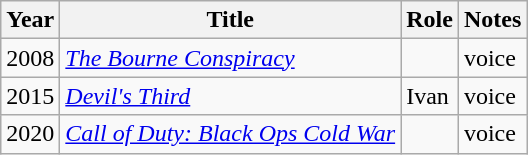<table class="wikitable sortable">
<tr>
<th>Year</th>
<th>Title</th>
<th>Role</th>
<th class="unsortable">Notes</th>
</tr>
<tr>
<td>2008</td>
<td><em><a href='#'>The Bourne Conspiracy</a></em></td>
<td></td>
<td>voice</td>
</tr>
<tr>
<td>2015</td>
<td><em><a href='#'>Devil's Third</a></em></td>
<td>Ivan</td>
<td>voice</td>
</tr>
<tr>
<td>2020</td>
<td><em><a href='#'>Call of Duty: Black Ops Cold War</a></em></td>
<td></td>
<td>voice</td>
</tr>
</table>
